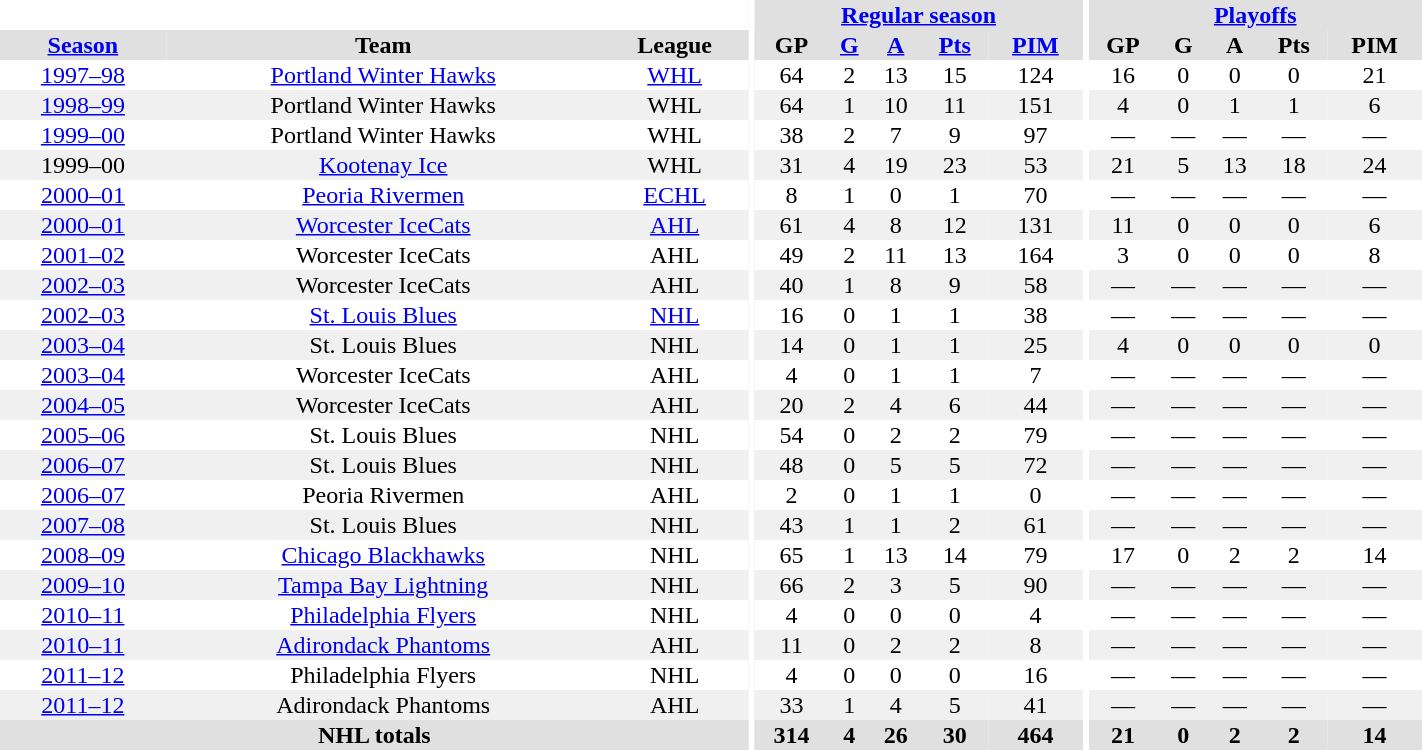<table border="0" cellpadding="1" cellspacing="0" style="text-align:center; width:75%">
<tr bgcolor="#e0e0e0">
<th colspan="3" bgcolor="#ffffff"></th>
<th rowspan="99" bgcolor="#ffffff"></th>
<th colspan="5"><a href='#'>Regular season</a></th>
<th rowspan="99" bgcolor="#ffffff"></th>
<th colspan="5"><a href='#'>Playoffs</a></th>
</tr>
<tr bgcolor="#e0e0e0">
<th><a href='#'>Season</a></th>
<th>Team</th>
<th>League</th>
<th>GP</th>
<th><a href='#'>G</a></th>
<th><a href='#'>A</a></th>
<th><a href='#'>Pts</a></th>
<th><a href='#'>PIM</a></th>
<th>GP</th>
<th>G</th>
<th>A</th>
<th>Pts</th>
<th>PIM</th>
</tr>
<tr ALIGN="center">
<td><a href='#'>1997–98</a></td>
<td><a href='#'>Portland Winter Hawks</a></td>
<td><a href='#'>WHL</a></td>
<td>64</td>
<td>2</td>
<td>13</td>
<td>15</td>
<td>124</td>
<td>16</td>
<td>0</td>
<td>0</td>
<td>0</td>
<td>21</td>
</tr>
<tr ALIGN="center" bgcolor="#f0f0f0">
<td><a href='#'>1998–99</a></td>
<td>Portland Winter Hawks</td>
<td>WHL</td>
<td>64</td>
<td>1</td>
<td>10</td>
<td>11</td>
<td>151</td>
<td>4</td>
<td>0</td>
<td>1</td>
<td>1</td>
<td>6</td>
</tr>
<tr ALIGN="center">
<td><a href='#'>1999–00</a></td>
<td>Portland Winter Hawks</td>
<td>WHL</td>
<td>38</td>
<td>2</td>
<td>7</td>
<td>9</td>
<td>97</td>
<td>—</td>
<td>—</td>
<td>—</td>
<td>—</td>
<td>—</td>
</tr>
<tr ALIGN="center" bgcolor="#f0f0f0">
<td>1999–00</td>
<td><a href='#'>Kootenay Ice</a></td>
<td>WHL</td>
<td>31</td>
<td>4</td>
<td>19</td>
<td>23</td>
<td>53</td>
<td>21</td>
<td>5</td>
<td>13</td>
<td>18</td>
<td>24</td>
</tr>
<tr ALIGN="center">
<td><a href='#'>2000–01</a></td>
<td><a href='#'>Peoria Rivermen</a></td>
<td><a href='#'>ECHL</a></td>
<td>8</td>
<td>1</td>
<td>0</td>
<td>1</td>
<td>70</td>
<td>—</td>
<td>—</td>
<td>—</td>
<td>—</td>
<td>—</td>
</tr>
<tr ALIGN="center" bgcolor="#f0f0f0">
<td><a href='#'>2000–01</a></td>
<td><a href='#'>Worcester IceCats</a></td>
<td><a href='#'>AHL</a></td>
<td>61</td>
<td>4</td>
<td>8</td>
<td>12</td>
<td>131</td>
<td>11</td>
<td>0</td>
<td>0</td>
<td>0</td>
<td>6</td>
</tr>
<tr ALIGN="center">
<td><a href='#'>2001–02</a></td>
<td>Worcester IceCats</td>
<td>AHL</td>
<td>49</td>
<td>2</td>
<td>11</td>
<td>13</td>
<td>164</td>
<td>3</td>
<td>0</td>
<td>0</td>
<td>0</td>
<td>8</td>
</tr>
<tr ALIGN="center" bgcolor="#f0f0f0">
<td><a href='#'>2002–03</a></td>
<td>Worcester IceCats</td>
<td>AHL</td>
<td>40</td>
<td>1</td>
<td>8</td>
<td>9</td>
<td>58</td>
<td>—</td>
<td>—</td>
<td>—</td>
<td>—</td>
<td>—</td>
</tr>
<tr ALIGN="center">
<td><a href='#'>2002–03</a></td>
<td><a href='#'>St. Louis Blues</a></td>
<td><a href='#'>NHL</a></td>
<td>16</td>
<td>0</td>
<td>1</td>
<td>1</td>
<td>38</td>
<td>—</td>
<td>—</td>
<td>—</td>
<td>—</td>
<td>—</td>
</tr>
<tr ALIGN="center" bgcolor="#f0f0f0">
<td><a href='#'>2003–04</a></td>
<td>St. Louis Blues</td>
<td>NHL</td>
<td>14</td>
<td>0</td>
<td>1</td>
<td>1</td>
<td>25</td>
<td>4</td>
<td>0</td>
<td>0</td>
<td>0</td>
<td>0</td>
</tr>
<tr ALIGN="center">
<td><a href='#'>2003–04</a></td>
<td>Worcester IceCats</td>
<td>AHL</td>
<td>4</td>
<td>0</td>
<td>1</td>
<td>1</td>
<td>7</td>
<td>—</td>
<td>—</td>
<td>—</td>
<td>—</td>
<td>—</td>
</tr>
<tr ALIGN="center" bgcolor="#f0f0f0">
<td><a href='#'>2004–05</a></td>
<td>Worcester IceCats</td>
<td>AHL</td>
<td>20</td>
<td>2</td>
<td>4</td>
<td>6</td>
<td>44</td>
<td>—</td>
<td>—</td>
<td>—</td>
<td>—</td>
<td>—</td>
</tr>
<tr ALIGN="center">
<td><a href='#'>2005–06</a></td>
<td>St. Louis Blues</td>
<td>NHL</td>
<td>54</td>
<td>0</td>
<td>2</td>
<td>2</td>
<td>79</td>
<td>—</td>
<td>—</td>
<td>—</td>
<td>—</td>
<td>—</td>
</tr>
<tr ALIGN="center" bgcolor="#f0f0f0">
<td><a href='#'>2006–07</a></td>
<td>St. Louis Blues</td>
<td>NHL</td>
<td>48</td>
<td>0</td>
<td>5</td>
<td>5</td>
<td>72</td>
<td>—</td>
<td>—</td>
<td>—</td>
<td>—</td>
<td>—</td>
</tr>
<tr ALIGN="center">
<td><a href='#'>2006–07</a></td>
<td>Peoria Rivermen</td>
<td>AHL</td>
<td>2</td>
<td>0</td>
<td>1</td>
<td>1</td>
<td>0</td>
<td>—</td>
<td>—</td>
<td>—</td>
<td>—</td>
<td>—</td>
</tr>
<tr ALIGN="center" bgcolor="#f0f0f0">
<td><a href='#'>2007–08</a></td>
<td>St. Louis Blues</td>
<td>NHL</td>
<td>43</td>
<td>1</td>
<td>1</td>
<td>2</td>
<td>61</td>
<td>—</td>
<td>—</td>
<td>—</td>
<td>—</td>
<td>—</td>
</tr>
<tr ALIGN="center">
<td><a href='#'>2008–09</a></td>
<td><a href='#'>Chicago Blackhawks</a></td>
<td>NHL</td>
<td>65</td>
<td>1</td>
<td>13</td>
<td>14</td>
<td>79</td>
<td>17</td>
<td>0</td>
<td>2</td>
<td>2</td>
<td>14</td>
</tr>
<tr ALIGN="center" bgcolor="#f0f0f0">
<td><a href='#'>2009–10</a></td>
<td><a href='#'>Tampa Bay Lightning</a></td>
<td>NHL</td>
<td>66</td>
<td>2</td>
<td>3</td>
<td>5</td>
<td>90</td>
<td>—</td>
<td>—</td>
<td>—</td>
<td>—</td>
<td>—</td>
</tr>
<tr ALIGN="center">
<td><a href='#'>2010–11</a></td>
<td><a href='#'>Philadelphia Flyers</a></td>
<td>NHL</td>
<td>4</td>
<td>0</td>
<td>0</td>
<td>0</td>
<td>4</td>
<td>—</td>
<td>—</td>
<td>—</td>
<td>—</td>
<td>—</td>
</tr>
<tr ALIGN="center" bgcolor="#f0f0f0">
<td><a href='#'>2010–11</a></td>
<td><a href='#'>Adirondack Phantoms</a></td>
<td>AHL</td>
<td>11</td>
<td>0</td>
<td>2</td>
<td>2</td>
<td>8</td>
<td>—</td>
<td>—</td>
<td>—</td>
<td>—</td>
<td>—</td>
</tr>
<tr ALIGN="center">
<td><a href='#'>2011–12</a></td>
<td>Philadelphia Flyers</td>
<td>NHL</td>
<td>4</td>
<td>0</td>
<td>0</td>
<td>0</td>
<td>16</td>
<td>—</td>
<td>—</td>
<td>—</td>
<td>—</td>
<td>—</td>
</tr>
<tr ALIGN="center" bgcolor="#f0f0f0">
<td><a href='#'>2011–12</a></td>
<td>Adirondack Phantoms</td>
<td>AHL</td>
<td>33</td>
<td>1</td>
<td>4</td>
<td>5</td>
<td>41</td>
<td>—</td>
<td>—</td>
<td>—</td>
<td>—</td>
<td>—</td>
</tr>
<tr ALIGN="center" bgcolor="#e0e0e0">
<th colspan="3">NHL totals</th>
<th>314</th>
<th>4</th>
<th>26</th>
<th>30</th>
<th>464</th>
<th>21</th>
<th>0</th>
<th>2</th>
<th>2</th>
<th>14</th>
</tr>
</table>
